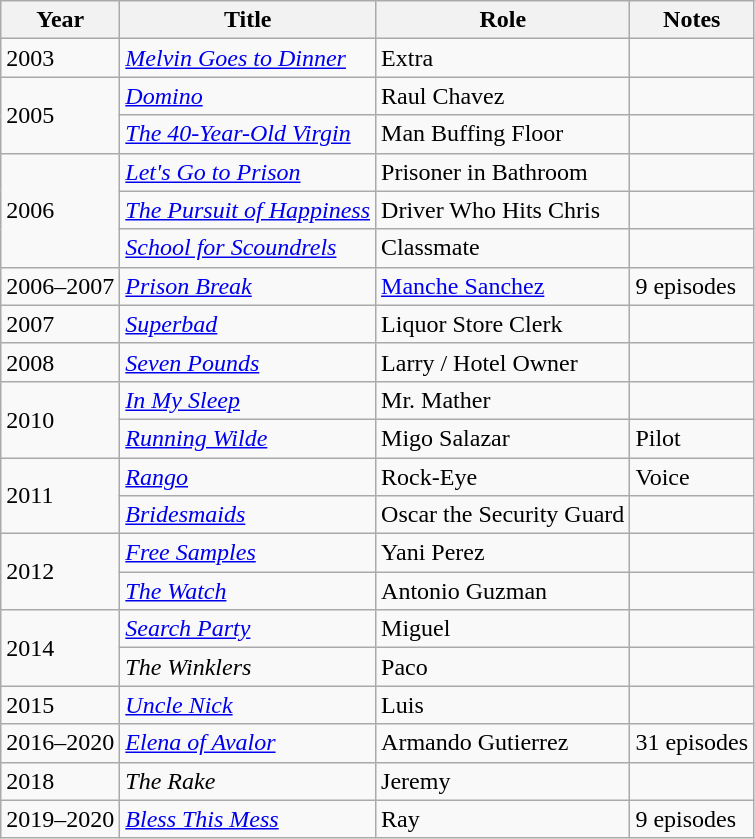<table class="wikitable">
<tr>
<th>Year</th>
<th>Title</th>
<th>Role</th>
<th>Notes</th>
</tr>
<tr>
<td>2003</td>
<td><em><a href='#'>Melvin Goes to Dinner</a></em></td>
<td>Extra</td>
<td></td>
</tr>
<tr>
<td rowspan="2">2005</td>
<td><a href='#'><em>Domino</em></a></td>
<td>Raul Chavez</td>
<td></td>
</tr>
<tr>
<td><em><a href='#'>The 40-Year-Old Virgin</a></em></td>
<td>Man Buffing Floor</td>
<td></td>
</tr>
<tr>
<td rowspan="3">2006</td>
<td><em><a href='#'>Let's Go to Prison</a></em></td>
<td>Prisoner in Bathroom</td>
<td></td>
</tr>
<tr>
<td><a href='#'><em>The Pursuit of Happiness</em></a></td>
<td>Driver Who Hits Chris</td>
<td></td>
</tr>
<tr>
<td><a href='#'><em>School for Scoundrels</em></a></td>
<td>Classmate</td>
<td></td>
</tr>
<tr>
<td>2006–2007</td>
<td><em><a href='#'>Prison Break</a></em></td>
<td><a href='#'>Manche Sanchez</a></td>
<td>9 episodes</td>
</tr>
<tr>
<td>2007</td>
<td><em><a href='#'>Superbad</a></em></td>
<td>Liquor Store Clerk</td>
<td></td>
</tr>
<tr>
<td>2008</td>
<td><em><a href='#'>Seven Pounds</a></em></td>
<td>Larry / Hotel Owner</td>
<td></td>
</tr>
<tr>
<td rowspan="2">2010</td>
<td><em><a href='#'>In My Sleep</a></em></td>
<td>Mr. Mather</td>
<td></td>
</tr>
<tr>
<td><em><a href='#'>Running Wilde</a></em></td>
<td>Migo Salazar</td>
<td>Pilot</td>
</tr>
<tr>
<td rowspan="2">2011</td>
<td><a href='#'><em>Rango</em></a></td>
<td>Rock-Eye</td>
<td>Voice</td>
</tr>
<tr>
<td><a href='#'><em>Bridesmaids</em></a></td>
<td>Oscar the Security Guard</td>
<td></td>
</tr>
<tr>
<td rowspan="2">2012</td>
<td><em><a href='#'>Free Samples</a></em></td>
<td>Yani Perez</td>
<td></td>
</tr>
<tr>
<td><a href='#'><em>The Watch</em></a></td>
<td>Antonio Guzman</td>
<td></td>
</tr>
<tr>
<td rowspan="2">2014</td>
<td><a href='#'><em>Search Party</em></a></td>
<td>Miguel</td>
<td></td>
</tr>
<tr>
<td><em>The Winklers</em></td>
<td>Paco</td>
<td></td>
</tr>
<tr>
<td>2015</td>
<td><em><a href='#'>Uncle Nick</a></em></td>
<td>Luis</td>
<td></td>
</tr>
<tr>
<td>2016–2020</td>
<td><em><a href='#'>Elena of Avalor</a></em></td>
<td>Armando Gutierrez</td>
<td>31 episodes</td>
</tr>
<tr>
<td>2018</td>
<td><em>The Rake</em></td>
<td>Jeremy</td>
<td></td>
</tr>
<tr>
<td>2019–2020</td>
<td><a href='#'><em>Bless This Mess</em></a></td>
<td>Ray</td>
<td>9 episodes</td>
</tr>
</table>
